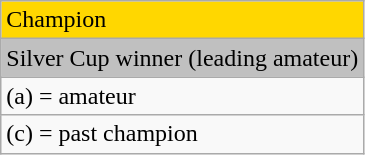<table class="wikitable">
<tr style="background:gold">
<td>Champion</td>
</tr>
<tr style="background:silver">
<td>Silver Cup winner (leading amateur)</td>
</tr>
<tr>
<td>(a) = amateur</td>
</tr>
<tr>
<td>(c) = past champion</td>
</tr>
</table>
